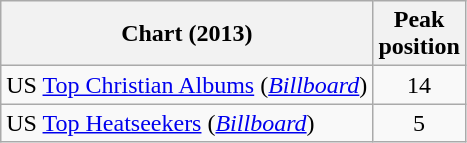<table class="wikitable">
<tr>
<th>Chart (2013)</th>
<th>Peak<br>position</th>
</tr>
<tr>
<td>US <a href='#'>Top Christian Albums</a> (<em><a href='#'>Billboard</a></em>)</td>
<td align="center">14</td>
</tr>
<tr>
<td>US <a href='#'>Top Heatseekers</a> (<em><a href='#'>Billboard</a></em>)</td>
<td align="center">5</td>
</tr>
</table>
